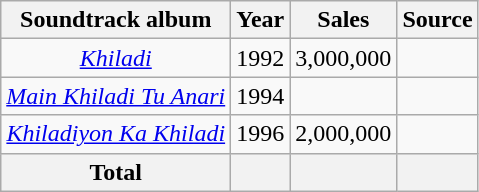<table class="wikitable sortable" style="text-align:center">
<tr>
<th scope="col">Soundtrack album</th>
<th scope="col">Year</th>
<th scope="col">Sales</th>
<th scope="col">Source</th>
</tr>
<tr>
<td><em><a href='#'>Khiladi</a></em></td>
<td>1992</td>
<td>3,000,000</td>
<td></td>
</tr>
<tr>
<td><em><a href='#'>Main Khiladi Tu Anari</a></em></td>
<td>1994</td>
<td></td>
<td></td>
</tr>
<tr>
<td><em><a href='#'>Khiladiyon Ka Khiladi</a></em></td>
<td>1996</td>
<td>2,000,000</td>
<td></td>
</tr>
<tr>
<th>Total</th>
<th></th>
<th></th>
<th></th>
</tr>
</table>
